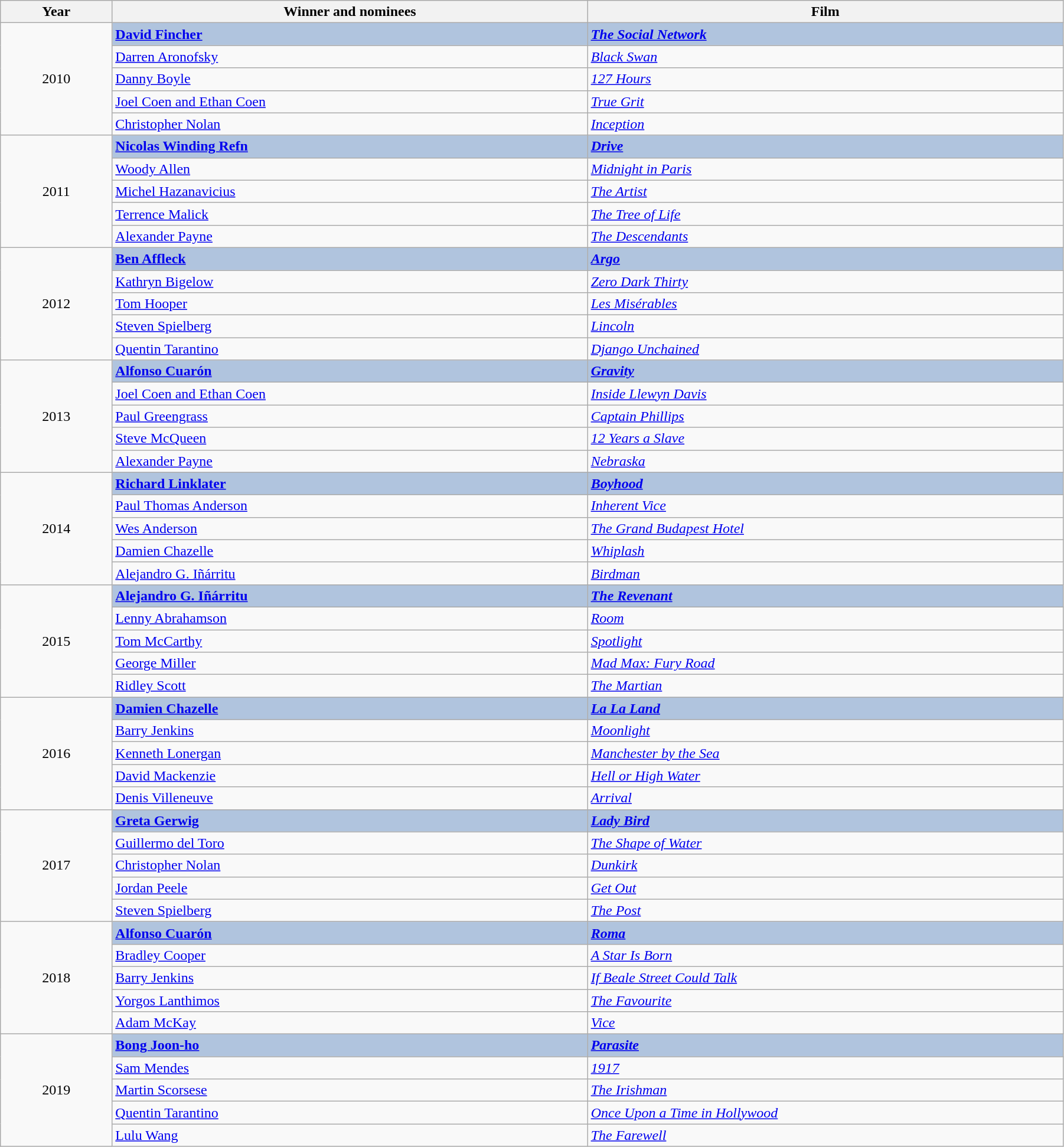<table class="wikitable" width="95%" cellpadding="5">
<tr>
<th width="100"><strong>Year</strong></th>
<th width="450"><strong>Winner and nominees</strong></th>
<th width="450"><strong>Film</strong></th>
</tr>
<tr>
<td rowspan="5" style="text-align:center;">2010</td>
<td style="background:#B0C4DE;"><strong><a href='#'>David Fincher</a></strong></td>
<td style="background:#B0C4DE;"><strong><em><a href='#'>The Social Network</a></em></strong></td>
</tr>
<tr>
<td><a href='#'>Darren Aronofsky</a></td>
<td><em><a href='#'>Black Swan</a></em></td>
</tr>
<tr>
<td><a href='#'>Danny Boyle</a></td>
<td><em><a href='#'>127 Hours</a></em></td>
</tr>
<tr>
<td><a href='#'>Joel Coen and Ethan Coen</a></td>
<td><em><a href='#'>True Grit</a></em></td>
</tr>
<tr>
<td><a href='#'>Christopher Nolan</a></td>
<td><em><a href='#'>Inception</a></em></td>
</tr>
<tr>
<td rowspan="5" style="text-align:center;">2011</td>
<td style="background:#B0C4DE;"><strong><a href='#'>Nicolas Winding Refn</a></strong></td>
<td style="background:#B0C4DE;"><strong><em><a href='#'>Drive</a></em></strong></td>
</tr>
<tr>
<td><a href='#'>Woody Allen</a></td>
<td><em><a href='#'>Midnight in Paris</a></em></td>
</tr>
<tr>
<td><a href='#'>Michel Hazanavicius</a></td>
<td><em><a href='#'>The Artist</a></em></td>
</tr>
<tr>
<td><a href='#'>Terrence Malick</a></td>
<td><em><a href='#'>The Tree of Life</a></em></td>
</tr>
<tr>
<td><a href='#'>Alexander Payne</a></td>
<td><em><a href='#'>The Descendants</a></em></td>
</tr>
<tr>
<td rowspan="5" style="text-align:center;">2012</td>
<td style="background:#B0C4DE;"><strong><a href='#'>Ben Affleck</a></strong></td>
<td style="background:#B0C4DE;"><strong><em><a href='#'>Argo</a></em></strong></td>
</tr>
<tr>
<td><a href='#'>Kathryn Bigelow</a></td>
<td><em><a href='#'>Zero Dark Thirty</a></em></td>
</tr>
<tr>
<td><a href='#'>Tom Hooper</a></td>
<td><em><a href='#'>Les Misérables</a></em></td>
</tr>
<tr>
<td><a href='#'>Steven Spielberg</a></td>
<td><em><a href='#'>Lincoln</a></em></td>
</tr>
<tr>
<td><a href='#'>Quentin Tarantino</a></td>
<td><em><a href='#'>Django Unchained</a></em></td>
</tr>
<tr>
<td rowspan="5" style="text-align:center;">2013</td>
<td style="background:#B0C4DE;"><strong><a href='#'>Alfonso Cuarón</a></strong></td>
<td style="background:#B0C4DE;"><strong><em><a href='#'>Gravity</a></em></strong></td>
</tr>
<tr>
<td><a href='#'>Joel Coen and Ethan Coen</a></td>
<td><em><a href='#'>Inside Llewyn Davis</a></em></td>
</tr>
<tr>
<td><a href='#'>Paul Greengrass</a></td>
<td><em><a href='#'>Captain Phillips</a></em></td>
</tr>
<tr>
<td><a href='#'>Steve McQueen</a></td>
<td><em><a href='#'>12 Years a Slave</a></em></td>
</tr>
<tr>
<td><a href='#'>Alexander Payne</a></td>
<td><em><a href='#'>Nebraska</a></em></td>
</tr>
<tr>
<td rowspan="5" style="text-align:center;">2014</td>
<td style="background:#B0C4DE;"><strong><a href='#'>Richard Linklater</a></strong></td>
<td style="background:#B0C4DE;"><strong><em><a href='#'>Boyhood</a></em></strong></td>
</tr>
<tr>
<td><a href='#'>Paul Thomas Anderson</a></td>
<td><em><a href='#'>Inherent Vice</a></em></td>
</tr>
<tr>
<td><a href='#'>Wes Anderson</a></td>
<td><em><a href='#'>The Grand Budapest Hotel</a></em></td>
</tr>
<tr>
<td><a href='#'>Damien Chazelle</a></td>
<td><em><a href='#'>Whiplash</a></em></td>
</tr>
<tr>
<td><a href='#'>Alejandro G. Iñárritu</a></td>
<td><em><a href='#'>Birdman</a></em></td>
</tr>
<tr>
<td rowspan="5" style="text-align:center;">2015</td>
<td style="background:#B0C4DE;"><strong><a href='#'>Alejandro G. Iñárritu</a></strong></td>
<td style="background:#B0C4DE;"><strong><em><a href='#'>The Revenant</a></em></strong></td>
</tr>
<tr>
<td><a href='#'>Lenny Abrahamson</a></td>
<td><em><a href='#'>Room</a></em></td>
</tr>
<tr>
<td><a href='#'>Tom McCarthy</a></td>
<td><em><a href='#'>Spotlight</a></em></td>
</tr>
<tr>
<td><a href='#'>George Miller</a></td>
<td><em><a href='#'>Mad Max: Fury Road</a></em></td>
</tr>
<tr>
<td><a href='#'>Ridley Scott</a></td>
<td><em><a href='#'>The Martian</a></em></td>
</tr>
<tr>
<td rowspan="5" style="text-align:center;">2016</td>
<td style="background:#B0C4DE;"><strong><a href='#'>Damien Chazelle</a></strong></td>
<td style="background:#B0C4DE;"><strong><em><a href='#'>La La Land</a></em></strong></td>
</tr>
<tr>
<td><a href='#'>Barry Jenkins</a></td>
<td><em><a href='#'>Moonlight</a></em></td>
</tr>
<tr>
<td><a href='#'>Kenneth Lonergan</a></td>
<td><em><a href='#'>Manchester by the Sea</a></em></td>
</tr>
<tr>
<td><a href='#'>David Mackenzie</a></td>
<td><em><a href='#'>Hell or High Water</a></em></td>
</tr>
<tr>
<td><a href='#'>Denis Villeneuve</a></td>
<td><em><a href='#'>Arrival</a></em></td>
</tr>
<tr>
<td rowspan="5" style="text-align:center;">2017</td>
<td style="background:#B0C4DE;"><strong><a href='#'>Greta Gerwig</a></strong></td>
<td style="background:#B0C4DE;"><strong><em><a href='#'>Lady Bird</a></em></strong></td>
</tr>
<tr>
<td><a href='#'>Guillermo del Toro</a></td>
<td><em><a href='#'>The Shape of Water</a></em></td>
</tr>
<tr>
<td><a href='#'>Christopher Nolan</a></td>
<td><em><a href='#'>Dunkirk</a></em></td>
</tr>
<tr>
<td><a href='#'>Jordan Peele</a></td>
<td><em><a href='#'>Get Out</a></em></td>
</tr>
<tr>
<td><a href='#'>Steven Spielberg</a></td>
<td><em><a href='#'>The Post</a></em></td>
</tr>
<tr>
<td rowspan="5" style="text-align:center;">2018</td>
<td style="background:#B0C4DE;"><strong><a href='#'>Alfonso Cuarón</a></strong></td>
<td style="background:#B0C4DE;"><strong><em><a href='#'>Roma</a></em></strong></td>
</tr>
<tr>
<td><a href='#'>Bradley Cooper</a></td>
<td><em><a href='#'>A Star Is Born</a></em></td>
</tr>
<tr>
<td><a href='#'>Barry Jenkins</a></td>
<td><em><a href='#'>If Beale Street Could Talk</a></em></td>
</tr>
<tr>
<td><a href='#'>Yorgos Lanthimos</a></td>
<td><em><a href='#'>The Favourite</a></em></td>
</tr>
<tr>
<td><a href='#'>Adam McKay</a></td>
<td><em><a href='#'>Vice</a></em></td>
</tr>
<tr>
<td rowspan="5" style="text-align:center;">2019</td>
<td style="background:#B0C4DE;"><strong><a href='#'>Bong Joon-ho</a></strong></td>
<td style="background:#B0C4DE;"><strong><em><a href='#'>Parasite</a></em></strong></td>
</tr>
<tr>
<td><a href='#'>Sam Mendes</a></td>
<td><em><a href='#'>1917</a></em></td>
</tr>
<tr>
<td><a href='#'>Martin Scorsese</a></td>
<td><em><a href='#'>The Irishman</a></em></td>
</tr>
<tr>
<td><a href='#'>Quentin Tarantino</a></td>
<td><em><a href='#'>Once Upon a Time in Hollywood</a></em></td>
</tr>
<tr>
<td><a href='#'>Lulu Wang</a></td>
<td><em><a href='#'>The Farewell</a></em></td>
</tr>
</table>
